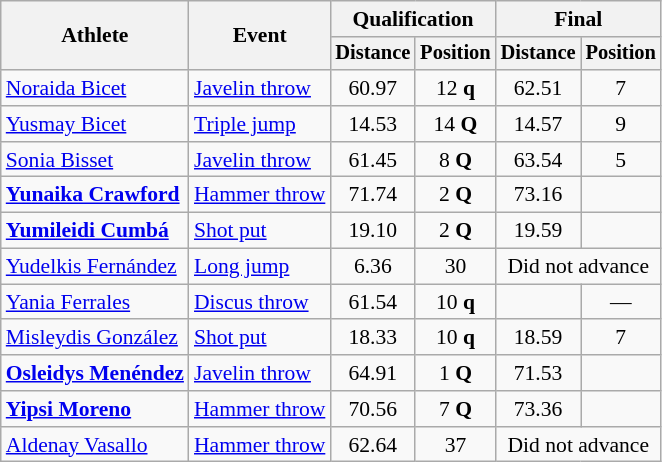<table class=wikitable style="font-size:90%">
<tr>
<th rowspan="2">Athlete</th>
<th rowspan="2">Event</th>
<th colspan="2">Qualification</th>
<th colspan="2">Final</th>
</tr>
<tr style="font-size:95%">
<th>Distance</th>
<th>Position</th>
<th>Distance</th>
<th>Position</th>
</tr>
<tr align=center>
<td align=left><a href='#'>Noraida Bicet</a></td>
<td align=left><a href='#'>Javelin throw</a></td>
<td>60.97</td>
<td>12 <strong>q</strong></td>
<td>62.51</td>
<td>7</td>
</tr>
<tr align=center>
<td align=left><a href='#'>Yusmay Bicet</a></td>
<td align=left><a href='#'>Triple jump</a></td>
<td>14.53</td>
<td>14 <strong>Q</strong></td>
<td>14.57</td>
<td>9</td>
</tr>
<tr align=center>
<td align=left><a href='#'>Sonia Bisset</a></td>
<td align=left><a href='#'>Javelin throw</a></td>
<td>61.45</td>
<td>8 <strong>Q</strong></td>
<td>63.54</td>
<td>5</td>
</tr>
<tr align=center>
<td align=left><strong><a href='#'>Yunaika Crawford</a></strong></td>
<td align=left><a href='#'>Hammer throw</a></td>
<td>71.74</td>
<td>2 <strong>Q</strong></td>
<td>73.16</td>
<td></td>
</tr>
<tr align=center>
<td align=left><strong><a href='#'>Yumileidi Cumbá</a></strong></td>
<td align=left><a href='#'>Shot put</a></td>
<td>19.10</td>
<td>2 <strong>Q</strong></td>
<td>19.59</td>
<td></td>
</tr>
<tr align=center>
<td align=left><a href='#'>Yudelkis Fernández</a></td>
<td align=left><a href='#'>Long jump</a></td>
<td>6.36</td>
<td>30</td>
<td colspan=2>Did not advance</td>
</tr>
<tr align=center>
<td align=left><a href='#'>Yania Ferrales</a></td>
<td align=left><a href='#'>Discus throw</a></td>
<td>61.54</td>
<td>10 <strong>q</strong></td>
<td></td>
<td>—</td>
</tr>
<tr align=center>
<td align=left><a href='#'>Misleydis González</a></td>
<td align=left><a href='#'>Shot put</a></td>
<td>18.33</td>
<td>10 <strong>q</strong></td>
<td>18.59</td>
<td>7</td>
</tr>
<tr align=center>
<td align=left><strong><a href='#'>Osleidys Menéndez</a></strong></td>
<td align=left><a href='#'>Javelin throw</a></td>
<td>64.91</td>
<td>1 <strong>Q</strong></td>
<td>71.53 </td>
<td></td>
</tr>
<tr align=center>
<td align=left><strong><a href='#'>Yipsi Moreno</a></strong></td>
<td align=left><a href='#'>Hammer throw</a></td>
<td>70.56</td>
<td>7 <strong>Q</strong></td>
<td>73.36</td>
<td></td>
</tr>
<tr align=center>
<td align=left><a href='#'>Aldenay Vasallo</a></td>
<td align=left><a href='#'>Hammer throw</a></td>
<td>62.64</td>
<td>37</td>
<td colspan=2>Did not advance</td>
</tr>
</table>
